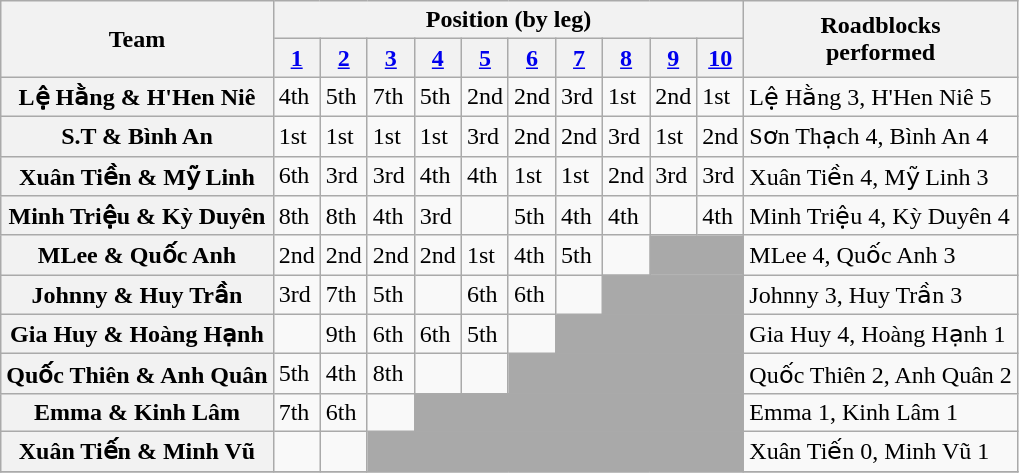<table class=wikitable style="white-space:nowrap;">
<tr>
<th rowspan=2>Team</th>
<th colspan=10>Position (by leg)</th>
<th rowspan=2>Roadblocks<br>performed</th>
</tr>
<tr>
<th><a href='#'>1</a></th>
<th><a href='#'>2</a></th>
<th><a href='#'>3</a></th>
<th><a href='#'>4</a></th>
<th><a href='#'>5</a></th>
<th><a href='#'>6</a></th>
<th><a href='#'>7</a></th>
<th><a href='#'>8</a></th>
<th><a href='#'>9</a></th>
<th><a href='#'>10</a></th>
</tr>
<tr>
<th>Lệ Hằng & H'Hen Niê</th>
<td>4th</td>
<td>5th</td>
<td>7th</td>
<td>5th</td>
<td>2nd</td>
<td>2nd</td>
<td>3rd</td>
<td>1st</td>
<td>2nd</td>
<td>1st</td>
<td>Lệ Hằng 3, H'Hen Niê 5</td>
</tr>
<tr>
<th>S.T  & Bình An</th>
<td>1st</td>
<td>1st</td>
<td>1st</td>
<td>1st</td>
<td>3rd</td>
<td>2nd</td>
<td>2nd</td>
<td>3rd</td>
<td>1st</td>
<td>2nd</td>
<td>Sơn Thạch 4, Bình An 4</td>
</tr>
<tr>
<th>Xuân Tiền & Mỹ Linh</th>
<td>6th</td>
<td>3rd</td>
<td>3rd</td>
<td>4th</td>
<td>4th</td>
<td>1st</td>
<td>1st</td>
<td>2nd</td>
<td>3rd</td>
<td>3rd</td>
<td>Xuân Tiền 4, Mỹ Linh 3</td>
</tr>
<tr>
<th>Minh Triệu & Kỳ Duyên</th>
<td>8th</td>
<td>8th</td>
<td>4th</td>
<td>3rd</td>
<td></td>
<td>5th</td>
<td>4th</td>
<td>4th</td>
<td></td>
<td>4th</td>
<td>Minh Triệu 4, Kỳ Duyên 4</td>
</tr>
<tr>
<th>MLee & Quốc Anh</th>
<td>2nd</td>
<td>2nd</td>
<td>2nd</td>
<td>2nd</td>
<td>1st</td>
<td>4th</td>
<td>5th</td>
<td></td>
<td colspan="2" bgcolor="darkgray"></td>
<td>MLee 4, Quốc Anh 3</td>
</tr>
<tr>
<th>Johnny & Huy Trần</th>
<td>3rd</td>
<td>7th</td>
<td>5th</td>
<td><strong></strong></td>
<td>6th</td>
<td>6th</td>
<td></td>
<td colspan="3" bgcolor="darkgray"></td>
<td>Johnny 3, Huy Trần 3</td>
</tr>
<tr>
<th>Gia Huy & Hoàng Hạnh</th>
<td><em></em></td>
<td>9th</td>
<td>6th</td>
<td>6th</td>
<td>5th</td>
<td></td>
<td colspan="4" bgcolor="darkgray"></td>
<td>Gia Huy 4, Hoàng Hạnh 1</td>
</tr>
<tr>
<th>Quốc Thiên & Anh Quân</th>
<td>5th</td>
<td>4th</td>
<td>8th</td>
<td><strong></strong></td>
<td></td>
<td colspan="5" bgcolor="darkgray"></td>
<td>Quốc Thiên 2, Anh Quân 2</td>
</tr>
<tr>
<th>Emma & Kinh Lâm</th>
<td>7th</td>
<td>6th</td>
<td></td>
<td colspan="7" bgcolor="darkgray"></td>
<td>Emma 1, Kinh Lâm 1</td>
</tr>
<tr>
<th>Xuân Tiến & Minh Vũ</th>
<td><em></em></td>
<td></td>
<td colspan="8" bgcolor="darkgray"></td>
<td>Xuân Tiến 0, Minh Vũ 1</td>
</tr>
<tr>
</tr>
</table>
